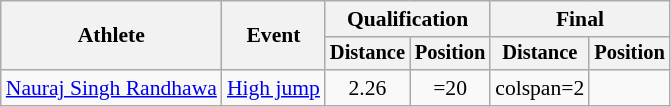<table class=wikitable style="font-size:90%">
<tr>
<th rowspan="2">Athlete</th>
<th rowspan="2">Event</th>
<th colspan="2">Qualification</th>
<th colspan="2">Final</th>
</tr>
<tr style="font-size:95%">
<th>Distance</th>
<th>Position</th>
<th>Distance</th>
<th>Position</th>
</tr>
<tr style=text-align:center>
<td style=text-align:left><a href='#'>Nauraj Singh Randhawa</a></td>
<td style=text-align:left><a href='#'>High jump</a></td>
<td>2.26</td>
<td>=20</td>
<td>colspan=2 </td>
</tr>
</table>
